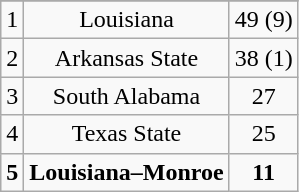<table class="wikitable" style="display: inline-table;">
<tr align="center">
</tr>
<tr align="center">
<td>1</td>
<td>Louisiana</td>
<td>49 (9)</td>
</tr>
<tr align="center">
<td>2</td>
<td>Arkansas State</td>
<td>38 (1)</td>
</tr>
<tr align="center">
<td>3</td>
<td>South Alabama</td>
<td>27</td>
</tr>
<tr align="center">
<td>4</td>
<td>Texas State</td>
<td>25</td>
</tr>
<tr align="center">
<td><strong>5</strong></td>
<td><strong>Louisiana–Monroe</strong></td>
<td><strong>11</strong></td>
</tr>
</table>
